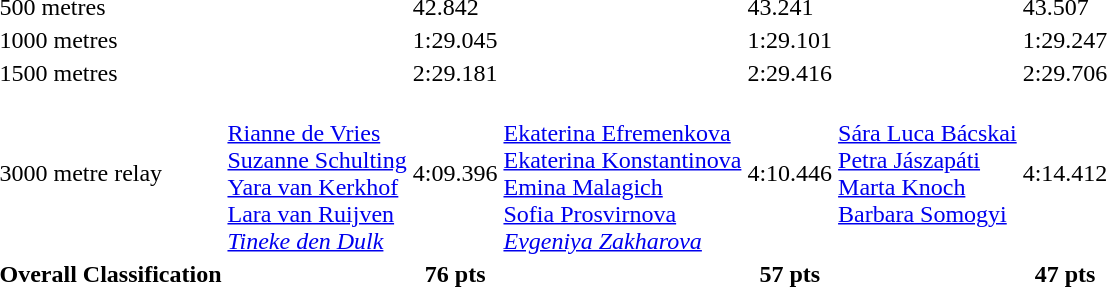<table>
<tr>
<td>500 metres</td>
<td></td>
<td>42.842</td>
<td></td>
<td>43.241</td>
<td></td>
<td>43.507</td>
</tr>
<tr>
<td>1000 metres</td>
<td></td>
<td>1:29.045</td>
<td></td>
<td>1:29.101</td>
<td></td>
<td>1:29.247</td>
</tr>
<tr>
<td>1500 metres</td>
<td></td>
<td>2:29.181</td>
<td></td>
<td>2:29.416</td>
<td></td>
<td>2:29.706</td>
</tr>
<tr>
<td>3000 metre relay</td>
<td><br><a href='#'>Rianne de Vries</a><br><a href='#'>Suzanne Schulting</a><br><a href='#'>Yara van Kerkhof</a><br><a href='#'>Lara van Ruijven</a><br><em><a href='#'>Tineke den Dulk</a></em></td>
<td>4:09.396</td>
<td><br><a href='#'>Ekaterina Efremenkova</a><br><a href='#'>Ekaterina Konstantinova</a><br><a href='#'>Emina Malagich</a><br><a href='#'>Sofia Prosvirnova</a><br><em><a href='#'>Evgeniya Zakharova</a></em></td>
<td>4:10.446</td>
<td valign=top><br><a href='#'>Sára Luca Bácskai</a><br><a href='#'>Petra Jászapáti</a><br><a href='#'>Marta Knoch</a><br><a href='#'>Barbara Somogyi</a></td>
<td>4:14.412</td>
</tr>
<tr>
<th>Overall Classification</th>
<th></th>
<th>76 pts</th>
<th></th>
<th>57 pts</th>
<th></th>
<th>47 pts</th>
</tr>
</table>
